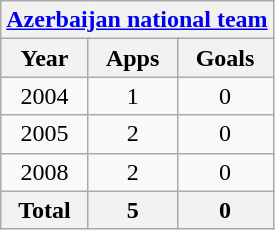<table class="wikitable" style="text-align:center">
<tr>
<th colspan=3><a href='#'>Azerbaijan national team</a></th>
</tr>
<tr>
<th>Year</th>
<th>Apps</th>
<th>Goals</th>
</tr>
<tr>
<td>2004</td>
<td>1</td>
<td>0</td>
</tr>
<tr>
<td>2005</td>
<td>2</td>
<td>0</td>
</tr>
<tr>
<td>2008</td>
<td>2</td>
<td>0</td>
</tr>
<tr>
<th>Total</th>
<th>5</th>
<th>0</th>
</tr>
</table>
